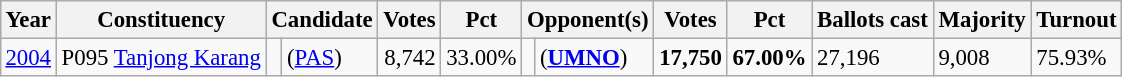<table class="wikitable" style="margin:0.5em ; font-size:95%">
<tr>
<th>Year</th>
<th>Constituency</th>
<th colspan=2>Candidate</th>
<th>Votes</th>
<th>Pct</th>
<th colspan=2>Opponent(s)</th>
<th>Votes</th>
<th>Pct</th>
<th>Ballots cast</th>
<th>Majority</th>
<th>Turnout</th>
</tr>
<tr>
<td><a href='#'>2004</a></td>
<td>P095 <a href='#'>Tanjong Karang</a></td>
<td></td>
<td> (<a href='#'>PAS</a>)</td>
<td align=right>8,742</td>
<td>33.00%</td>
<td></td>
<td> (<a href='#'><strong>UMNO</strong></a>)</td>
<td align=right><strong>17,750</strong></td>
<td><strong>67.00%</strong></td>
<td>27,196</td>
<td>9,008</td>
<td>75.93%</td>
</tr>
</table>
